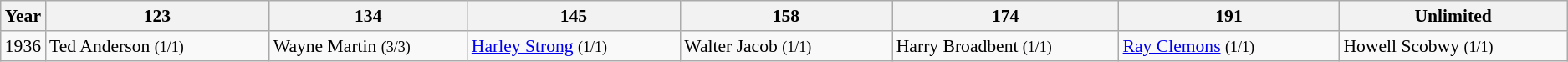<table class="wikitable sortable" style="font-size: 90%">
<tr>
<th>Year</th>
<th width=300>123</th>
<th width=275>134</th>
<th width=300>145</th>
<th width=300>158</th>
<th width=300>174</th>
<th width=300>191</th>
<th width=300>Unlimited</th>
</tr>
<tr>
<td>1936</td>
<td>Ted Anderson <small>(1/1)</small></td>
<td>Wayne Martin <small>(3/3)</small></td>
<td><a href='#'>Harley Strong</a> <small>(1/1)</small></td>
<td>Walter Jacob <small>(1/1)</small></td>
<td>Harry Broadbent <small>(1/1)</small></td>
<td><a href='#'>Ray Clemons</a> <small>(1/1)</small></td>
<td>Howell Scobwy <small>(1/1)</small></td>
</tr>
</table>
